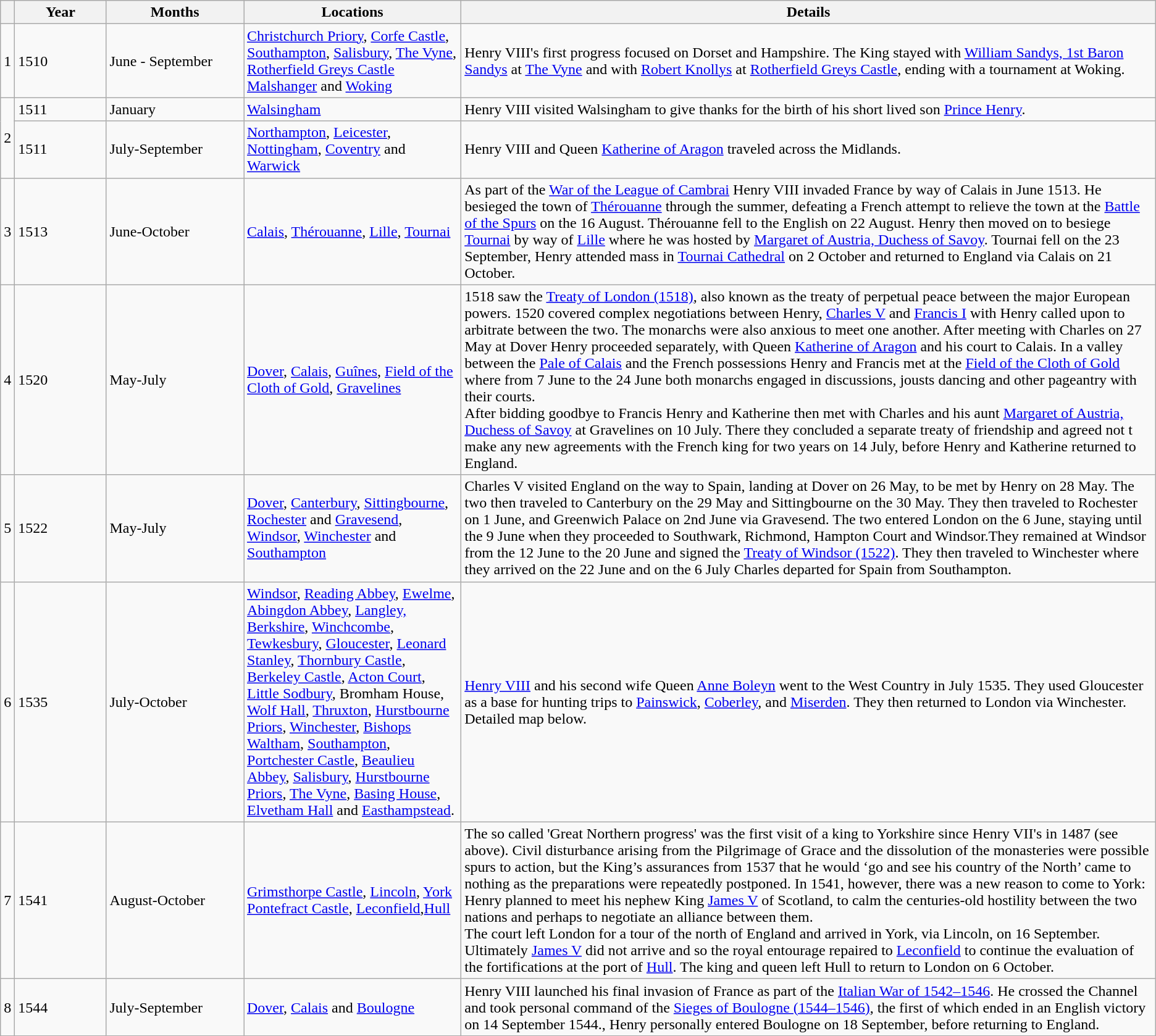<table class="wikitable sortable">
<tr>
<th></th>
<th style="width: 8%;">Year</th>
<th style="width: 12%;">Months</th>
<th style="width: 19%;">Locations</th>
<th style="width: 61%;">Details</th>
</tr>
<tr>
<td rowspan="1">1</td>
<td>1510</td>
<td>June - September</td>
<td><a href='#'>Christchurch Priory</a>, <a href='#'>Corfe Castle</a>, <a href='#'>Southampton</a>, <a href='#'>Salisbury</a>, <a href='#'>The Vyne</a>, <a href='#'>Rotherfield Greys Castle</a> <a href='#'>Malshanger</a> and <a href='#'>Woking</a></td>
<td>Henry VIII's first progress focused on Dorset and Hampshire. The King stayed with <a href='#'>William Sandys, 1st Baron Sandys</a> at <a href='#'>The Vyne</a> and with <a href='#'>Robert Knollys</a> at <a href='#'>Rotherfield Greys Castle</a>, ending with a tournament at Woking.</td>
</tr>
<tr>
<td rowspan="2">2</td>
<td>1511</td>
<td>January</td>
<td><a href='#'>Walsingham</a></td>
<td>Henry VIII visited Walsingham to give thanks for the birth of his short lived son <a href='#'>Prince Henry</a>.</td>
</tr>
<tr>
<td>1511</td>
<td>July-September</td>
<td><a href='#'>Northampton</a>, <a href='#'>Leicester</a>, <a href='#'>Nottingham</a>, <a href='#'>Coventry</a> and <a href='#'>Warwick</a></td>
<td>Henry VIII and Queen <a href='#'>Katherine of Aragon</a> traveled across the Midlands.</td>
</tr>
<tr>
<td rowspan="1">3</td>
<td>1513</td>
<td>June-October</td>
<td><a href='#'>Calais</a>, <a href='#'>Thérouanne</a>, <a href='#'>Lille</a>, <a href='#'>Tournai</a></td>
<td>As part of the <a href='#'>War of the League of Cambrai</a> Henry VIII invaded France by way of Calais in June 1513. He besieged the town of <a href='#'>Thérouanne</a> through the summer, defeating a French attempt to relieve the town at the <a href='#'>Battle of the Spurs</a> on the 16 August. Thérouanne fell to the English on 22 August. Henry then moved on to besiege <a href='#'>Tournai</a> by way of <a href='#'>Lille</a> where he was hosted by <a href='#'>Margaret of Austria, Duchess of Savoy</a>. Tournai fell on the 23 September, Henry attended mass in <a href='#'>Tournai Cathedral</a> on 2 October and returned to England via Calais on 21 October.</td>
</tr>
<tr>
<td rowspan="1">4</td>
<td>1520</td>
<td>May-July</td>
<td><a href='#'>Dover</a>, <a href='#'>Calais</a>, <a href='#'>Guînes</a>, <a href='#'>Field of the Cloth of Gold</a>, <a href='#'>Gravelines</a></td>
<td>1518 saw the <a href='#'>Treaty of London (1518)</a>, also known as the treaty of perpetual peace between the major European powers.  1520 covered complex negotiations between Henry, <a href='#'>Charles V</a> and <a href='#'>Francis I</a> with Henry called upon to arbitrate between the two. The monarchs were also anxious to meet one another. After meeting with Charles on 27 May at Dover Henry proceeded separately, with Queen <a href='#'>Katherine of Aragon</a> and his court to Calais. In a valley between the <a href='#'>Pale of Calais</a> and the French possessions Henry and Francis met at the <a href='#'>Field of the Cloth of Gold</a> where from 7 June to the 24 June both monarchs engaged in discussions, jousts dancing and other pageantry with their courts.<br>After bidding goodbye to Francis Henry and Katherine then met with Charles and his aunt <a href='#'>Margaret of Austria, Duchess of Savoy</a> at Gravelines on 10 July. There they concluded a separate treaty of friendship and agreed not t make any new agreements with the French king for two years on 14 July, before Henry and Katherine returned to England.</td>
</tr>
<tr>
<td rowspan="1">5</td>
<td>1522</td>
<td>May-July</td>
<td><a href='#'>Dover</a>, <a href='#'>Canterbury</a>, <a href='#'>Sittingbourne</a>, <a href='#'>Rochester</a> and <a href='#'>Gravesend</a>, <a href='#'>Windsor</a>, <a href='#'>Winchester</a> and <a href='#'>Southampton</a></td>
<td>Charles V visited England on the way to Spain, landing at Dover on 26 May, to be met by Henry on 28 May. The two then traveled to Canterbury on the 29 May and Sittingbourne on the 30 May. They then traveled to Rochester on 1 June, and Greenwich Palace on 2nd June via Gravesend. The two entered London on the 6 June, staying until the 9 June when they proceeded to Southwark, Richmond, Hampton Court and Windsor.They remained at Windsor from the 12 June to the 20 June and signed the <a href='#'>Treaty of Windsor (1522)</a>. They then traveled to Winchester where they arrived on the 22 June and on the 6 July Charles departed for Spain from Southampton.</td>
</tr>
<tr>
<td rowspan="1">6</td>
<td>1535</td>
<td>July-October</td>
<td><a href='#'>Windsor</a>, <a href='#'>Reading Abbey</a>, <a href='#'>Ewelme</a>, <a href='#'>Abingdon Abbey</a>, <a href='#'>Langley, Berkshire</a>, <a href='#'>Winchcombe</a>, <a href='#'>Tewkesbury</a>, <a href='#'>Gloucester</a>, <a href='#'>Leonard Stanley</a>, <a href='#'>Thornbury Castle</a>, <a href='#'>Berkeley Castle</a>, <a href='#'>Acton Court</a>, <a href='#'>Little Sodbury</a>, Bromham House, <a href='#'>Wolf Hall</a>, <a href='#'>Thruxton</a>, <a href='#'>Hurstbourne Priors</a>, <a href='#'>Winchester</a>, <a href='#'>Bishops Waltham</a>, <a href='#'>Southampton</a>, <a href='#'>Portchester Castle</a>, <a href='#'>Beaulieu Abbey</a>, <a href='#'>Salisbury</a>, <a href='#'>Hurstbourne Priors</a>, <a href='#'>The Vyne</a>, <a href='#'>Basing House</a>, <a href='#'>Elvetham Hall</a> and <a href='#'>Easthampstead</a>.</td>
<td><a href='#'>Henry VIII</a> and his second wife Queen <a href='#'>Anne Boleyn</a> went to the West Country in July 1535. They used Gloucester as a base for hunting trips to <a href='#'>Painswick</a>, <a href='#'>Coberley</a>, and <a href='#'>Miserden</a>. They then returned to London via Winchester. Detailed map below.<br></td>
</tr>
<tr>
<td rowspan="1">7</td>
<td>1541</td>
<td>August-October</td>
<td><a href='#'>Grimsthorpe Castle</a>, <a href='#'>Lincoln</a>, <a href='#'>York</a> <a href='#'>Pontefract Castle</a>, <a href='#'>Leconfield</a>,<a href='#'>Hull</a></td>
<td>The so called 'Great Northern progress' was the first visit of a king to Yorkshire since Henry VII's in 1487 (see above). Civil disturbance arising from the Pilgrimage of Grace and the dissolution of the monasteries were possible spurs to action, but the King’s assurances from 1537 that he would ‘go and see his country of the North’ came to nothing as the preparations were repeatedly postponed. In 1541, however, there was a new reason to come to York: Henry planned to meet his nephew King <a href='#'>James V</a> of Scotland, to calm the centuries-old hostility between the two nations and perhaps to negotiate an alliance between them.<br>The court left London for a tour of the north of England and arrived in York, via Lincoln, on 16 September.  Ultimately <a href='#'>James V</a> did not arrive and so the royal entourage repaired to <a href='#'>Leconfield</a> to continue the evaluation of the fortifications at the port of <a href='#'>Hull</a>. The king and queen left Hull to return to London on 6 October.</td>
</tr>
<tr>
<td rowspan="1">8</td>
<td>1544</td>
<td>July-September</td>
<td><a href='#'>Dover</a>, <a href='#'>Calais</a> and <a href='#'>Boulogne</a></td>
<td>Henry VIII launched his final invasion of France as part of the <a href='#'>Italian War of 1542–1546</a>. He crossed the Channel and took personal command of the <a href='#'>Sieges of Boulogne (1544–1546)</a>, the first of which ended in an English victory on 14 September 1544., Henry personally entered Boulogne on 18 September, before returning to England.</td>
</tr>
</table>
